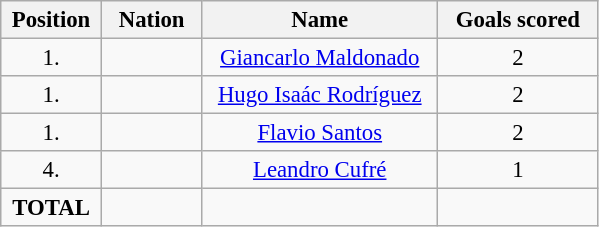<table class="wikitable" style="font-size: 95%; text-align: center;">
<tr>
<th width=60>Position</th>
<th width=60>Nation</th>
<th width=150>Name</th>
<th width=100>Goals scored</th>
</tr>
<tr>
<td>1.</td>
<td></td>
<td><a href='#'>Giancarlo Maldonado</a></td>
<td>2</td>
</tr>
<tr>
<td>1.</td>
<td></td>
<td><a href='#'>Hugo Isaác Rodríguez</a></td>
<td>2</td>
</tr>
<tr>
<td>1.</td>
<td></td>
<td><a href='#'>Flavio Santos</a></td>
<td>2</td>
</tr>
<tr>
<td>4.</td>
<td></td>
<td><a href='#'>Leandro Cufré</a></td>
<td>1</td>
</tr>
<tr>
<td><strong>TOTAL</strong></td>
<td></td>
<td></td>
<td></td>
</tr>
</table>
